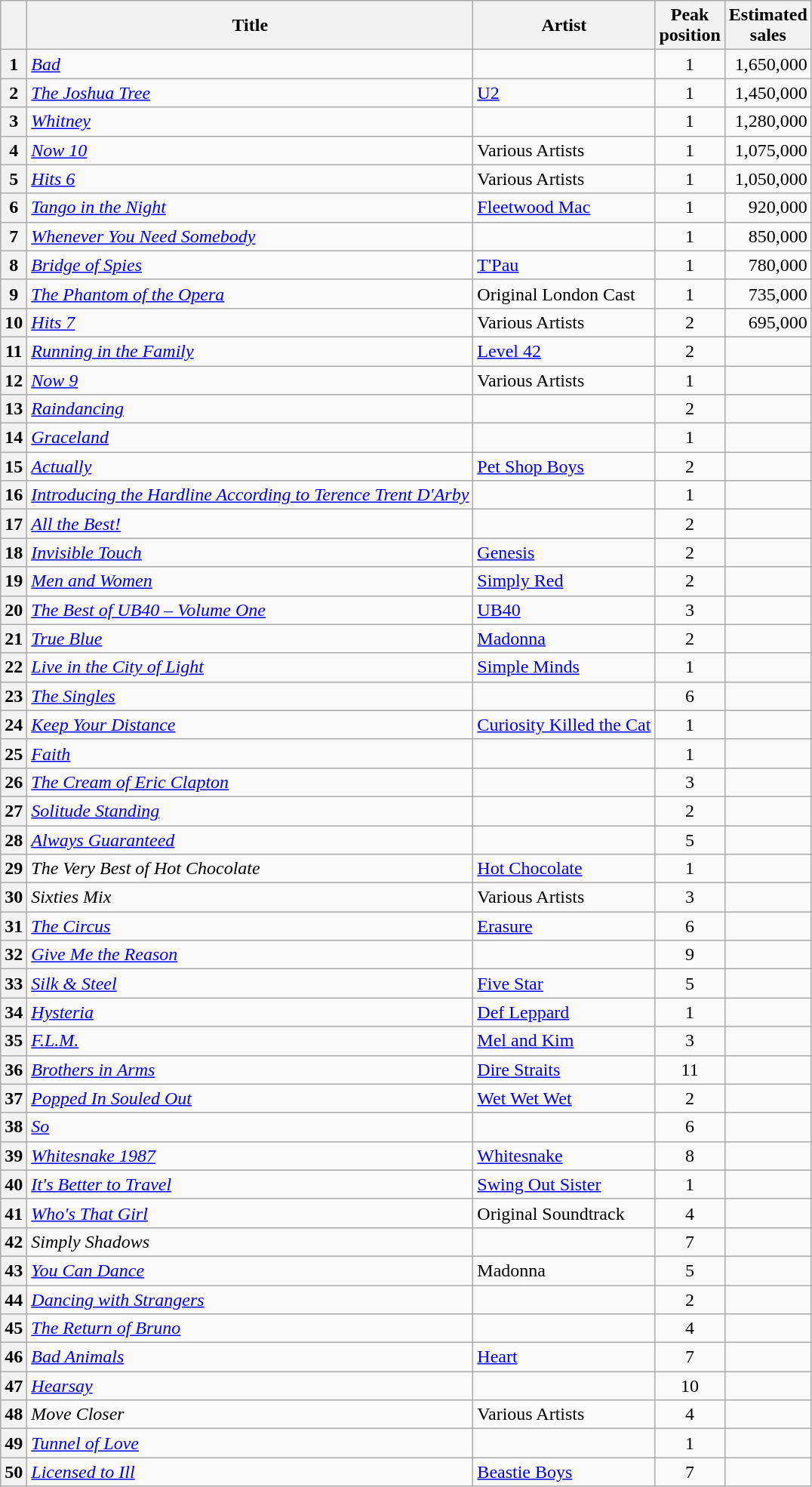<table class="wikitable sortable plainrowheaders">
<tr>
<th scope=col></th>
<th scope=col>Title</th>
<th scope=col>Artist</th>
<th scope=col>Peak<br>position</th>
<th scope=col>Estimated<br>sales</th>
</tr>
<tr>
<th scope=row style="text-align:center;">1</th>
<td><em><a href='#'>Bad</a></em></td>
<td></td>
<td align="center">1</td>
<td align="right">1,650,000</td>
</tr>
<tr>
<th scope=row style="text-align:center;">2</th>
<td><em><a href='#'>The Joshua Tree</a></em></td>
<td><a href='#'>U2</a></td>
<td align="center">1</td>
<td align="right">1,450,000</td>
</tr>
<tr>
<th scope=row style="text-align:center;">3</th>
<td><em><a href='#'>Whitney</a></em></td>
<td></td>
<td align="center">1</td>
<td align="right">1,280,000</td>
</tr>
<tr>
<th scope=row style="text-align:center;">4</th>
<td><em><a href='#'>Now 10</a></em></td>
<td>Various Artists</td>
<td align="center">1</td>
<td align="right">1,075,000</td>
</tr>
<tr>
<th scope=row style="text-align:center;">5</th>
<td><em><a href='#'>Hits 6</a></em></td>
<td>Various Artists</td>
<td align="center">1</td>
<td align="right">1,050,000</td>
</tr>
<tr>
<th scope=row style="text-align:center;">6</th>
<td><em><a href='#'>Tango in the Night</a></em></td>
<td><a href='#'>Fleetwood Mac</a></td>
<td align="center">1</td>
<td align="right">920,000</td>
</tr>
<tr>
<th scope=row style="text-align:center;">7</th>
<td><em><a href='#'>Whenever You Need Somebody</a></em></td>
<td></td>
<td align="center">1</td>
<td align="right">850,000</td>
</tr>
<tr>
<th scope=row style="text-align:center;">8</th>
<td><em><a href='#'>Bridge of Spies</a></em></td>
<td><a href='#'>T'Pau</a></td>
<td align="center">1</td>
<td align="right">780,000</td>
</tr>
<tr>
<th scope=row style="text-align:center;">9</th>
<td><em><a href='#'>The Phantom of the Opera</a></em></td>
<td>Original London Cast</td>
<td align="center">1</td>
<td align="right">735,000</td>
</tr>
<tr>
<th scope=row style="text-align:center;">10</th>
<td><em><a href='#'>Hits 7</a></em></td>
<td>Various Artists</td>
<td align="center">2</td>
<td align="right">695,000</td>
</tr>
<tr>
<th scope=row style="text-align:center;">11</th>
<td><em><a href='#'>Running in the Family</a></em></td>
<td><a href='#'>Level 42</a></td>
<td align="center">2</td>
<td></td>
</tr>
<tr>
<th scope=row style="text-align:center;">12</th>
<td><em><a href='#'>Now 9</a></em></td>
<td>Various Artists</td>
<td align="center">1</td>
<td></td>
</tr>
<tr>
<th scope=row style="text-align:center;">13</th>
<td><em><a href='#'>Raindancing</a></em></td>
<td></td>
<td align="center">2</td>
<td></td>
</tr>
<tr>
<th scope=row style="text-align:center;">14</th>
<td><em><a href='#'>Graceland</a></em></td>
<td></td>
<td align="center">1</td>
<td></td>
</tr>
<tr>
<th scope=row style="text-align:center;">15</th>
<td><em><a href='#'>Actually</a></em></td>
<td><a href='#'>Pet Shop Boys</a></td>
<td align="center">2</td>
<td></td>
</tr>
<tr>
<th scope=row style="text-align:center;">16</th>
<td><em><a href='#'>Introducing the Hardline According to Terence Trent D'Arby</a></em></td>
<td></td>
<td align="center">1</td>
<td></td>
</tr>
<tr>
<th scope=row style="text-align:center;">17</th>
<td><em><a href='#'>All the Best!</a></em></td>
<td></td>
<td align="center">2</td>
<td></td>
</tr>
<tr>
<th scope=row style="text-align:center;">18</th>
<td><em><a href='#'>Invisible Touch</a></em></td>
<td><a href='#'>Genesis</a></td>
<td align="center">2</td>
<td></td>
</tr>
<tr>
<th scope=row style="text-align:center;">19</th>
<td><em><a href='#'>Men and Women</a></em></td>
<td><a href='#'>Simply Red</a></td>
<td align="center">2</td>
<td></td>
</tr>
<tr>
<th scope=row style="text-align:center;">20</th>
<td><em><a href='#'>The Best of UB40 – Volume One</a></em></td>
<td><a href='#'>UB40</a></td>
<td align="center">3</td>
<td></td>
</tr>
<tr>
<th scope=row style="text-align:center;">21</th>
<td><em><a href='#'>True Blue</a></em></td>
<td><a href='#'>Madonna</a></td>
<td align="center">2</td>
<td></td>
</tr>
<tr>
<th scope=row style="text-align:center;">22</th>
<td><em><a href='#'>Live in the City of Light</a></em></td>
<td><a href='#'>Simple Minds</a></td>
<td align="center">1</td>
<td></td>
</tr>
<tr>
<th scope=row style="text-align:center;">23</th>
<td><em><a href='#'>The Singles</a></em></td>
<td></td>
<td align="center">6</td>
<td></td>
</tr>
<tr>
<th scope=row style="text-align:center;">24</th>
<td><em><a href='#'>Keep Your Distance</a></em></td>
<td><a href='#'>Curiosity Killed the Cat</a></td>
<td align="center">1</td>
<td></td>
</tr>
<tr>
<th scope=row style="text-align:center;">25</th>
<td><em><a href='#'>Faith</a></em></td>
<td></td>
<td align="center">1</td>
<td></td>
</tr>
<tr>
<th scope=row style="text-align:center;">26</th>
<td><em><a href='#'>The Cream of Eric Clapton</a></em></td>
<td></td>
<td align="center">3</td>
<td></td>
</tr>
<tr>
<th scope=row style="text-align:center;">27</th>
<td><em><a href='#'>Solitude Standing</a></em></td>
<td></td>
<td align="center">2</td>
<td></td>
</tr>
<tr>
<th scope=row style="text-align:center;">28</th>
<td><em><a href='#'>Always Guaranteed</a></em></td>
<td></td>
<td align="center">5</td>
<td></td>
</tr>
<tr>
<th scope=row style="text-align:center;">29</th>
<td><em>The Very Best of Hot Chocolate</em></td>
<td><a href='#'>Hot Chocolate</a></td>
<td align="center">1</td>
<td></td>
</tr>
<tr>
<th scope=row style="text-align:center;">30</th>
<td><em>Sixties Mix</em></td>
<td>Various Artists</td>
<td align="center">3</td>
<td></td>
</tr>
<tr>
<th scope=row style="text-align:center;">31</th>
<td><em><a href='#'>The Circus</a></em></td>
<td><a href='#'>Erasure</a></td>
<td align="center">6</td>
<td></td>
</tr>
<tr>
<th scope=row style="text-align:center;">32</th>
<td><em><a href='#'>Give Me the Reason</a></em></td>
<td></td>
<td align="center">9</td>
<td></td>
</tr>
<tr>
<th scope=row style="text-align:center;">33</th>
<td><em><a href='#'>Silk & Steel</a></em></td>
<td><a href='#'>Five Star</a></td>
<td align="center">5</td>
<td></td>
</tr>
<tr>
<th scope=row style="text-align:center;">34</th>
<td><em><a href='#'>Hysteria</a></em></td>
<td><a href='#'>Def Leppard</a></td>
<td align="center">1</td>
<td></td>
</tr>
<tr>
<th scope=row style="text-align:center;">35</th>
<td><em><a href='#'>F.L.M.</a></em></td>
<td><a href='#'>Mel and Kim</a></td>
<td align="center">3</td>
<td></td>
</tr>
<tr>
<th scope=row style="text-align:center;">36</th>
<td><em><a href='#'>Brothers in Arms</a></em></td>
<td><a href='#'>Dire Straits</a></td>
<td align="center">11</td>
<td></td>
</tr>
<tr>
<th scope=row style="text-align:center;">37</th>
<td><em><a href='#'>Popped In Souled Out</a></em></td>
<td><a href='#'>Wet Wet Wet</a></td>
<td align="center">2</td>
<td></td>
</tr>
<tr>
<th scope=row style="text-align:center;">38</th>
<td><em><a href='#'>So</a></em></td>
<td></td>
<td align="center">6</td>
<td></td>
</tr>
<tr>
<th scope=row style="text-align:center;">39</th>
<td><em><a href='#'>Whitesnake 1987</a></em></td>
<td><a href='#'>Whitesnake</a></td>
<td align="center">8</td>
<td></td>
</tr>
<tr>
<th scope=row style="text-align:center;">40</th>
<td><em><a href='#'>It's Better to Travel</a></em></td>
<td><a href='#'>Swing Out Sister</a></td>
<td align="center">1</td>
<td></td>
</tr>
<tr>
<th scope=row style="text-align:center;">41</th>
<td><em><a href='#'>Who's That Girl</a></em></td>
<td>Original Soundtrack</td>
<td align="center">4</td>
<td></td>
</tr>
<tr>
<th scope=row style="text-align:center;">42</th>
<td><em>Simply Shadows</em></td>
<td></td>
<td align="center">7</td>
<td></td>
</tr>
<tr>
<th scope=row style="text-align:center;">43</th>
<td><em><a href='#'>You Can Dance</a></em></td>
<td>Madonna</td>
<td align="center">5</td>
<td></td>
</tr>
<tr>
<th scope=row style="text-align:center;">44</th>
<td><em><a href='#'>Dancing with Strangers</a></em></td>
<td></td>
<td align="center">2</td>
<td></td>
</tr>
<tr>
<th scope=row style="text-align:center;">45</th>
<td><em><a href='#'>The Return of Bruno</a></em></td>
<td></td>
<td align="center">4</td>
<td></td>
</tr>
<tr>
<th scope=row style="text-align:center;">46</th>
<td><em><a href='#'>Bad Animals</a></em></td>
<td><a href='#'>Heart</a></td>
<td align="center">7</td>
<td></td>
</tr>
<tr>
<th scope=row style="text-align:center;">47</th>
<td><em><a href='#'>Hearsay</a></em></td>
<td></td>
<td align="center">10</td>
<td></td>
</tr>
<tr>
<th scope=row style="text-align:center;">48</th>
<td><em>Move Closer</em></td>
<td>Various Artists</td>
<td align="center">4</td>
<td></td>
</tr>
<tr>
<th scope=row style="text-align:center;">49</th>
<td><em><a href='#'>Tunnel of Love</a></em></td>
<td></td>
<td align="center">1</td>
<td></td>
</tr>
<tr>
<th scope=row style="text-align:center;">50</th>
<td><em><a href='#'>Licensed to Ill</a></em></td>
<td><a href='#'>Beastie Boys</a></td>
<td align="center">7</td>
<td></td>
</tr>
</table>
